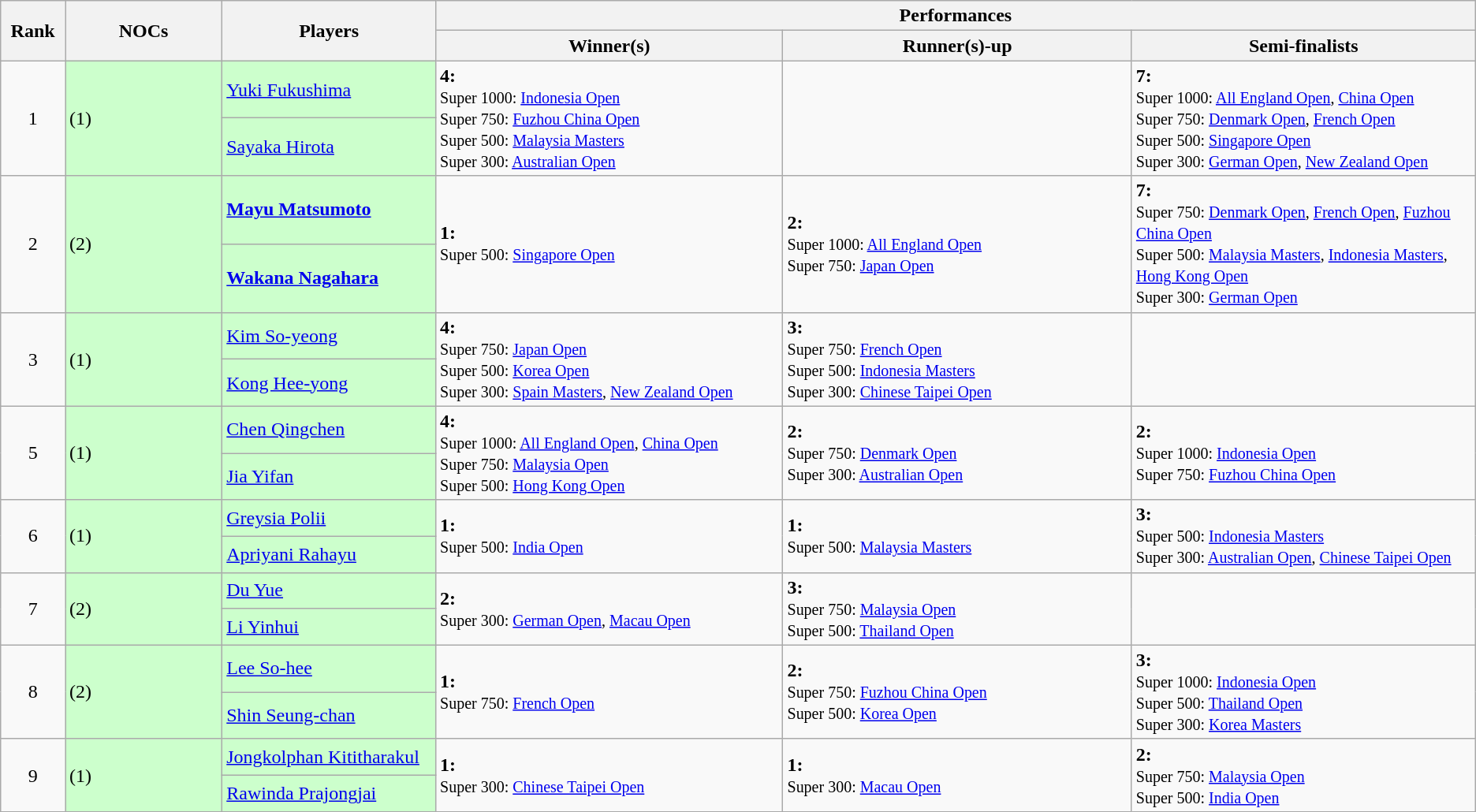<table class="wikitable" style="text-align:left">
<tr>
<th rowspan="2" width="50">Rank</th>
<th rowspan="2" width="150">NOCs</th>
<th rowspan="2" width="200">Players</th>
<th colspan="3">Performances</th>
</tr>
<tr>
<th width="350">Winner(s)</th>
<th width="350">Runner(s)-up</th>
<th width="350">Semi-finalists</th>
</tr>
<tr>
<td align="center" rowspan="2">1</td>
<td bgcolor="#ccffcc" rowspan="2"> (1)</td>
<td bgcolor="#ccffcc"><a href='#'>Yuki Fukushima</a></td>
<td rowspan="2"><strong>4:</strong><br><small>Super 1000: <a href='#'>Indonesia Open</a><br>Super 750: <a href='#'>Fuzhou China Open</a><br>Super 500: <a href='#'>Malaysia Masters</a><br>Super 300: <a href='#'>Australian Open</a></small></td>
<td rowspan="2"></td>
<td rowspan="2"><strong>7:</strong><br><small>Super 1000: <a href='#'>All England Open</a>, <a href='#'>China Open</a><br>Super 750: <a href='#'>Denmark Open</a>, <a href='#'>French Open</a><br>Super 500: <a href='#'>Singapore Open</a><br>Super 300: <a href='#'>German Open</a>, <a href='#'>New Zealand Open</a></small></td>
</tr>
<tr>
<td bgcolor="#ccffcc"><a href='#'>Sayaka Hirota</a></td>
</tr>
<tr>
<td align="center" rowspan="2">2</td>
<td bgcolor="#ccffcc" rowspan="2"> (2)</td>
<td bgcolor="#ccffcc"><strong><a href='#'>Mayu Matsumoto</a></strong></td>
<td rowspan="2"><strong>1:</strong><br><small>Super 500: <a href='#'>Singapore Open</a></small></td>
<td rowspan="2"><strong>2:</strong><br><small>Super 1000: <a href='#'>All England Open</a><br>Super 750: <a href='#'>Japan Open</a></small></td>
<td rowspan="2"><strong>7:</strong><br><small>Super 750: <a href='#'>Denmark Open</a>, <a href='#'>French Open</a>, <a href='#'>Fuzhou China Open</a><br>Super 500: <a href='#'>Malaysia Masters</a>, <a href='#'>Indonesia Masters</a>, <a href='#'>Hong Kong Open</a><br>Super 300: <a href='#'>German Open</a></small></td>
</tr>
<tr>
<td bgcolor="#ccffcc"><strong><a href='#'>Wakana Nagahara</a></strong></td>
</tr>
<tr>
<td align="center" rowspan="2">3</td>
<td bgcolor="#ccffcc" rowspan="2"> (1)</td>
<td bgcolor="#ccffcc"><a href='#'>Kim So-yeong</a></td>
<td rowspan="2"><strong>4:</strong><br><small>Super 750: <a href='#'>Japan Open</a><br>Super 500: <a href='#'>Korea Open</a><br>Super 300: <a href='#'>Spain Masters</a>, <a href='#'>New Zealand Open</a></small></td>
<td rowspan="2"><strong>3:</strong><br><small>Super 750: <a href='#'>French Open</a><br>Super 500: <a href='#'>Indonesia Masters</a><br>Super 300: <a href='#'>Chinese Taipei Open</a></small></td>
<td rowspan="2"></td>
</tr>
<tr>
<td bgcolor="#ccffcc"><a href='#'>Kong Hee-yong</a></td>
</tr>
<tr>
<td align="center" rowspan="2">5</td>
<td bgcolor="#ccffcc" rowspan="2"> (1)</td>
<td bgcolor="#ccffcc"><a href='#'>Chen Qingchen</a></td>
<td rowspan="2"><strong>4:</strong><br><small>Super 1000: <a href='#'>All England Open</a>, <a href='#'>China Open</a><br>Super 750: <a href='#'>Malaysia Open</a><br>Super 500: <a href='#'>Hong Kong Open</a></small></td>
<td rowspan="2"><strong>2:</strong><br><small>Super 750: <a href='#'>Denmark Open</a><br>Super 300: <a href='#'>Australian Open</a></small></td>
<td rowspan="2"><strong>2:</strong><br><small>Super 1000: <a href='#'>Indonesia Open</a><br>Super 750: <a href='#'>Fuzhou China Open</a></small></td>
</tr>
<tr>
<td bgcolor="#ccffcc"><a href='#'>Jia Yifan</a></td>
</tr>
<tr>
<td align="center" rowspan="2">6</td>
<td bgcolor="#ccffcc" rowspan="2"> (1)</td>
<td bgcolor="#ccffcc"><a href='#'>Greysia Polii</a></td>
<td rowspan="2"><strong>1:</strong><br><small>Super 500: <a href='#'>India Open</a></small></td>
<td rowspan="2"><strong>1:</strong><br><small>Super 500: <a href='#'>Malaysia Masters</a></small></td>
<td rowspan="2"><strong>3:</strong><br><small>Super 500: <a href='#'>Indonesia Masters</a><br>Super 300: <a href='#'>Australian Open</a>, <a href='#'>Chinese Taipei Open</a></small></td>
</tr>
<tr>
<td bgcolor="#ccffcc"><a href='#'>Apriyani Rahayu</a></td>
</tr>
<tr>
<td align="center" rowspan="2">7</td>
<td bgcolor="#ccffcc" rowspan="2"> (2)</td>
<td bgcolor="#ccffcc"><a href='#'>Du Yue</a></td>
<td rowspan="2"><strong>2:</strong><br><small>Super 300: <a href='#'>German Open</a>, <a href='#'>Macau Open</a></small></td>
<td rowspan="2"><strong>3:</strong><br><small>Super 750: <a href='#'>Malaysia Open</a><br>Super 500: <a href='#'>Thailand Open</a></small></td>
<td rowspan="2"></td>
</tr>
<tr>
<td bgcolor="#ccffcc"><a href='#'>Li Yinhui</a></td>
</tr>
<tr>
<td align="center" rowspan="2">8</td>
<td bgcolor="#ccffcc" rowspan="2"> (2)</td>
<td bgcolor="#ccffcc"><a href='#'>Lee So-hee</a></td>
<td rowspan="2"><strong>1:</strong><br><small>Super 750: <a href='#'>French Open</a></small></td>
<td rowspan="2"><strong>2:</strong><br><small>Super 750: <a href='#'>Fuzhou China Open</a><br>Super 500: <a href='#'>Korea Open</a></small></td>
<td rowspan="2"><strong>3:</strong><br><small>Super 1000: <a href='#'>Indonesia Open</a><br>Super 500: <a href='#'>Thailand Open</a> <br>Super 300: <a href='#'>Korea Masters</a></small></td>
</tr>
<tr>
<td bgcolor="#ccffcc"><a href='#'>Shin Seung-chan</a></td>
</tr>
<tr>
<td align="center" rowspan="2">9</td>
<td bgcolor="#ccffcc" rowspan="2"> (1)</td>
<td bgcolor="#ccffcc"><a href='#'>Jongkolphan Kititharakul</a></td>
<td rowspan="2"><strong>1:</strong><br><small>Super 300: <a href='#'>Chinese Taipei Open</a></small></td>
<td rowspan="2"><strong>1:</strong><br><small>Super 300: <a href='#'>Macau Open</a></small></td>
<td rowspan="2"><strong>2:</strong><br><small>Super 750: <a href='#'>Malaysia Open</a><br>Super 500: <a href='#'>India Open</a></small></td>
</tr>
<tr>
<td bgcolor="#ccffcc"><a href='#'>Rawinda Prajongjai</a></td>
</tr>
</table>
